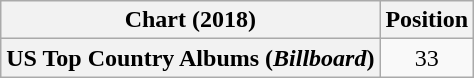<table class="wikitable plainrowheaders" style="text-align:center">
<tr>
<th scope="col">Chart (2018)</th>
<th scope="col">Position</th>
</tr>
<tr>
<th scope="row">US Top Country Albums (<em>Billboard</em>)</th>
<td>33</td>
</tr>
</table>
